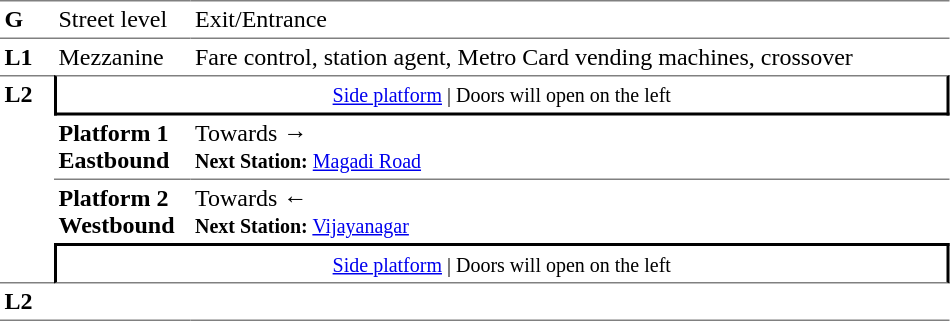<table table border=0 cellspacing=0 cellpadding=3>
<tr>
<td style="border-bottom:solid 1px gray;border-top:solid 1px gray;" width=30 valign=top><strong>G</strong></td>
<td style="border-top:solid 1px gray;border-bottom:solid 1px gray;" width=85 valign=top>Street level</td>
<td style="border-top:solid 1px gray;border-bottom:solid 1px gray;" width=500 valign=top>Exit/Entrance</td>
</tr>
<tr>
<td valign=top><strong>L1</strong></td>
<td valign=top>Mezzanine</td>
<td valign=top>Fare control, station agent, Metro Card vending machines, crossover<br></td>
</tr>
<tr>
<td style="border-top:solid 1px gray;border-bottom:solid 1px gray;" width=30 rowspan=4 valign=top><strong>L2</strong></td>
<td style="border-top:solid 1px gray;border-right:solid 2px black;border-left:solid 2px black;border-bottom:solid 2px black;text-align:center;" colspan=2><small><a href='#'>Side platform</a> | Doors will open on the left </small></td>
</tr>
<tr>
<td style="border-bottom:solid 1px gray;" width=85><span><strong>Platform 1</strong><br><strong>Eastbound</strong></span></td>
<td style="border-bottom:solid 1px gray;" width=500>Towards → <br><small><strong>Next Station:</strong> <a href='#'>Magadi Road</a></small></td>
</tr>
<tr>
<td><span><strong>Platform 2</strong><br><strong>Westbound</strong></span></td>
<td>Towards ← <br><small><strong>Next Station:</strong> <a href='#'>Vijayanagar</a></small></td>
</tr>
<tr>
<td style="border-top:solid 2px black;border-right:solid 2px black;border-left:solid 2px black;border-bottom:solid 1px gray;" colspan=2  align=center><small><a href='#'>Side platform</a> | Doors will open on the left </small></td>
</tr>
<tr>
<td style="border-bottom:solid 1px gray;" width=30 rowspan=2 valign=top><strong>L2</strong></td>
<td style="border-bottom:solid 1px gray;" width=85></td>
<td style="border-bottom:solid 1px gray;" width=500></td>
</tr>
<tr>
</tr>
</table>
